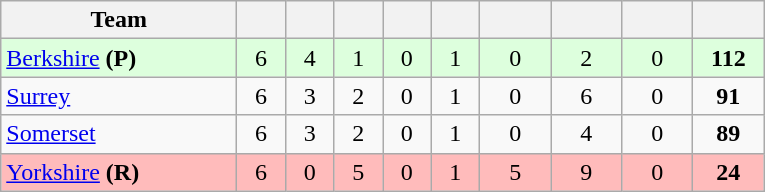<table class="wikitable" style="text-align:center">
<tr>
<th width="150">Team</th>
<th width="25"></th>
<th width="25"></th>
<th width="25"></th>
<th width="25"></th>
<th width="25"></th>
<th width="40"></th>
<th width="40"></th>
<th width="40"></th>
<th width="40"></th>
</tr>
<tr style="background:#dfd">
<td style="text-align:left"><a href='#'>Berkshire</a> <strong>(P)</strong></td>
<td>6</td>
<td>4</td>
<td>1</td>
<td>0</td>
<td>1</td>
<td>0</td>
<td>2</td>
<td>0</td>
<td><strong>112</strong></td>
</tr>
<tr>
<td style="text-align:left"><a href='#'>Surrey</a></td>
<td>6</td>
<td>3</td>
<td>2</td>
<td>0</td>
<td>1</td>
<td>0</td>
<td>6</td>
<td>0</td>
<td><strong>91</strong></td>
</tr>
<tr>
<td style="text-align:left"><a href='#'>Somerset</a></td>
<td>6</td>
<td>3</td>
<td>2</td>
<td>0</td>
<td>1</td>
<td>0</td>
<td>4</td>
<td>0</td>
<td><strong>89</strong></td>
</tr>
<tr style="background:#FFBBBB">
<td style="text-align:left"><a href='#'>Yorkshire</a> <strong>(R)</strong></td>
<td>6</td>
<td>0</td>
<td>5</td>
<td>0</td>
<td>1</td>
<td>5</td>
<td>9</td>
<td>0</td>
<td><strong>24</strong></td>
</tr>
</table>
